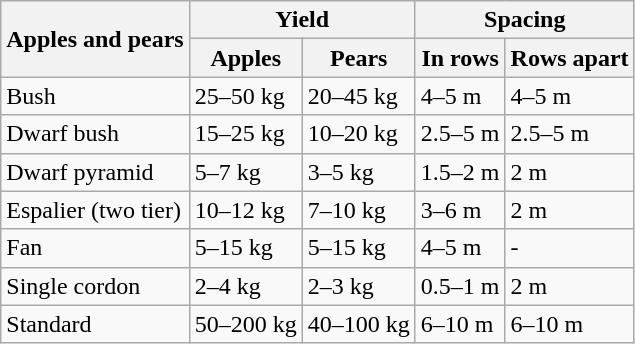<table class="wikitable">
<tr>
<th rowspan=2>Apples and pears</th>
<th colspan=2>Yield</th>
<th colspan=2>Spacing</th>
</tr>
<tr>
<th>Apples</th>
<th>Pears</th>
<th>In rows</th>
<th>Rows apart</th>
</tr>
<tr>
<td>Bush</td>
<td>25–50 kg</td>
<td>20–45 kg</td>
<td>4–5 m</td>
<td>4–5 m</td>
</tr>
<tr>
<td>Dwarf bush</td>
<td>15–25 kg</td>
<td>10–20 kg</td>
<td>2.5–5 m</td>
<td>2.5–5 m</td>
</tr>
<tr>
<td>Dwarf pyramid</td>
<td>5–7 kg</td>
<td>3–5 kg</td>
<td>1.5–2 m</td>
<td>2 m</td>
</tr>
<tr>
<td>Espalier (two tier)</td>
<td>10–12 kg</td>
<td>7–10 kg</td>
<td>3–6 m</td>
<td>2 m</td>
</tr>
<tr>
<td>Fan</td>
<td>5–15 kg</td>
<td>5–15 kg</td>
<td>4–5 m</td>
<td>-</td>
</tr>
<tr>
<td>Single cordon</td>
<td>2–4 kg</td>
<td>2–3 kg</td>
<td>0.5–1 m</td>
<td>2 m</td>
</tr>
<tr>
<td>Standard</td>
<td>50–200 kg</td>
<td>40–100 kg</td>
<td>6–10 m</td>
<td>6–10 m</td>
</tr>
</table>
